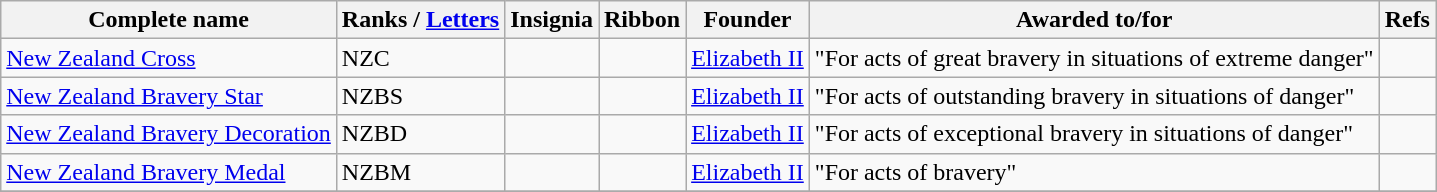<table class="wikitable">
<tr>
<th>Complete name</th>
<th>Ranks / <a href='#'>Letters</a></th>
<th>Insignia</th>
<th>Ribbon</th>
<th>Founder</th>
<th>Awarded to/for</th>
<th>Refs</th>
</tr>
<tr>
<td><a href='#'>New Zealand Cross</a></td>
<td>NZC</td>
<td></td>
<td></td>
<td><a href='#'>Elizabeth II</a></td>
<td>"For acts of great bravery in situations of extreme danger"</td>
<td></td>
</tr>
<tr>
<td><a href='#'>New Zealand Bravery Star</a></td>
<td>NZBS</td>
<td></td>
<td></td>
<td><a href='#'>Elizabeth II</a></td>
<td>"For acts of outstanding bravery in situations of danger"</td>
<td></td>
</tr>
<tr>
<td><a href='#'>New Zealand Bravery Decoration</a></td>
<td>NZBD</td>
<td></td>
<td></td>
<td><a href='#'>Elizabeth II</a></td>
<td>"For acts of exceptional bravery in situations of danger"</td>
<td></td>
</tr>
<tr>
<td><a href='#'>New Zealand Bravery Medal</a></td>
<td>NZBM</td>
<td><br></td>
<td></td>
<td><a href='#'>Elizabeth II</a></td>
<td>"For acts of bravery"</td>
<td></td>
</tr>
<tr>
</tr>
</table>
